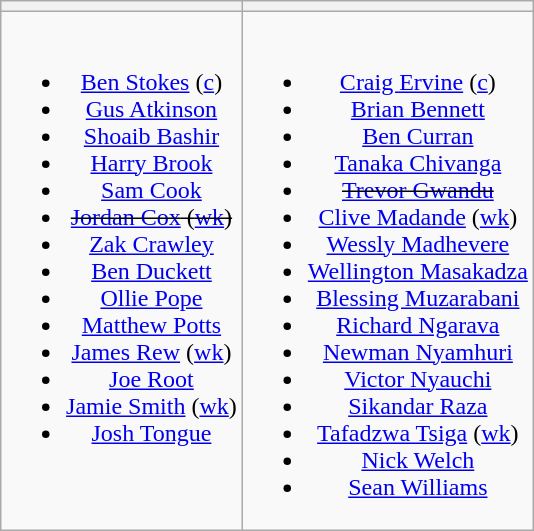<table class="wikitable" style="text-align:center; margin:auto">
<tr>
<th></th>
<th></th>
</tr>
<tr style="vertical-align:top">
<td><br><ul><li><a href='#'>Ben Stokes</a> (<a href='#'>c</a>)</li><li><a href='#'>Gus Atkinson</a></li><li><a href='#'>Shoaib Bashir</a></li><li><a href='#'>Harry Brook</a></li><li><a href='#'>Sam Cook</a></li><li><s><a href='#'>Jordan Cox</a> (<a href='#'>wk</a>)</s></li><li><a href='#'>Zak Crawley</a></li><li><a href='#'>Ben Duckett</a></li><li><a href='#'>Ollie Pope</a></li><li><a href='#'>Matthew Potts</a></li><li><a href='#'>James Rew</a> (<a href='#'>wk</a>)</li><li><a href='#'>Joe Root</a></li><li><a href='#'>Jamie Smith</a> (<a href='#'>wk</a>)</li><li><a href='#'>Josh Tongue</a></li></ul></td>
<td><br><ul><li><a href='#'>Craig Ervine</a> (<a href='#'>c</a>)</li><li><a href='#'>Brian Bennett</a></li><li><a href='#'>Ben Curran</a></li><li><a href='#'>Tanaka Chivanga</a></li><li><s><a href='#'>Trevor Gwandu</a></s></li><li><a href='#'>Clive Madande</a> (<a href='#'>wk</a>)</li><li><a href='#'>Wessly Madhevere</a></li><li><a href='#'>Wellington Masakadza</a></li><li><a href='#'>Blessing Muzarabani</a></li><li><a href='#'>Richard Ngarava</a></li><li><a href='#'>Newman Nyamhuri</a></li><li><a href='#'>Victor Nyauchi</a></li><li><a href='#'>Sikandar Raza</a></li><li><a href='#'>Tafadzwa Tsiga</a> (<a href='#'>wk</a>)</li><li><a href='#'>Nick Welch</a></li><li><a href='#'>Sean Williams</a></li></ul></td>
</tr>
</table>
